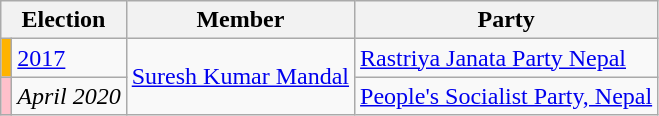<table class="wikitable">
<tr>
<th colspan="2">Election</th>
<th>Member</th>
<th>Party</th>
</tr>
<tr>
<td style="background-color:#ffb300"></td>
<td><a href='#'>2017</a></td>
<td rowspan="2"><a href='#'>Suresh Kumar Mandal</a></td>
<td><a href='#'>Rastriya Janata Party Nepal</a></td>
</tr>
<tr>
<td style="background-color:pink"></td>
<td><em>April 2020</em></td>
<td><a href='#'>People's Socialist Party, Nepal</a></td>
</tr>
</table>
